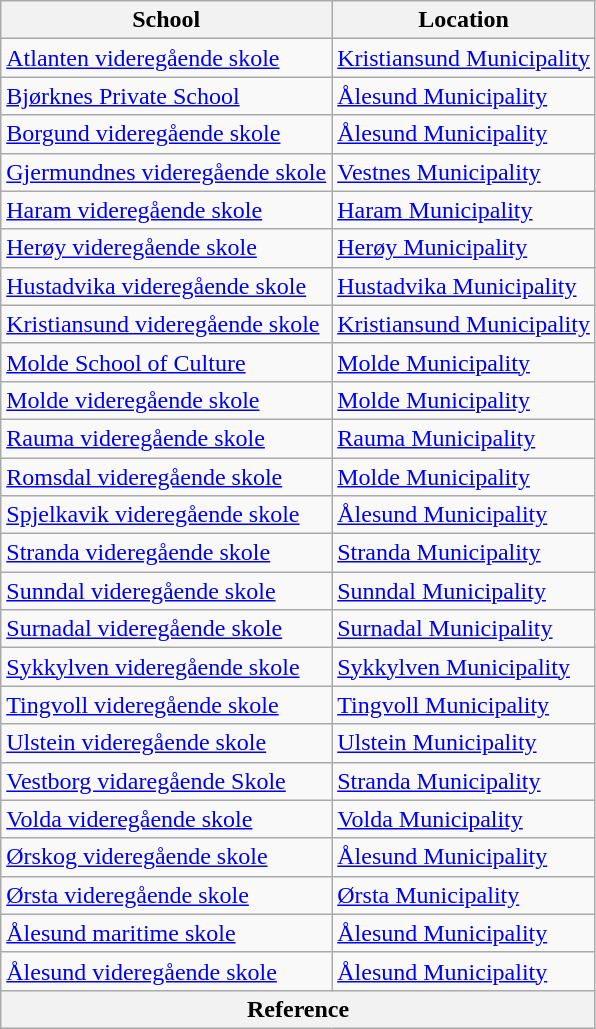<table class="wikitable sortable">
<tr>
<th>School</th>
<th>Location</th>
</tr>
<tr>
<td><a href='#'>Atlanten videregående skole</a></td>
<td><a href='#'>Kristiansund Municipality</a></td>
</tr>
<tr>
<td><a href='#'>Bjørknes Private School</a></td>
<td><a href='#'>Ålesund Municipality</a></td>
</tr>
<tr>
<td><a href='#'>Borgund videregående skole</a></td>
<td><a href='#'>Ålesund Municipality</a></td>
</tr>
<tr>
<td><a href='#'>Gjermundnes videregående skole</a></td>
<td><a href='#'>Vestnes Municipality</a></td>
</tr>
<tr>
<td><a href='#'>Haram videregående skole</a></td>
<td><a href='#'>Haram Municipality</a></td>
</tr>
<tr>
<td><a href='#'>Herøy videregående skole</a></td>
<td><a href='#'>Herøy Municipality</a></td>
</tr>
<tr>
<td><a href='#'>Hustadvika videregående skole</a></td>
<td><a href='#'>Hustadvika Municipality</a></td>
</tr>
<tr>
<td><a href='#'>Kristiansund videregående skole</a></td>
<td><a href='#'>Kristiansund Municipality</a></td>
</tr>
<tr>
<td><a href='#'>Molde School of Culture</a></td>
<td><a href='#'>Molde Municipality</a></td>
</tr>
<tr>
<td><a href='#'>Molde videregående skole</a></td>
<td><a href='#'>Molde Municipality</a></td>
</tr>
<tr>
<td><a href='#'>Rauma videregående skole</a></td>
<td><a href='#'>Rauma Municipality</a></td>
</tr>
<tr>
<td><a href='#'>Romsdal videregående skole</a></td>
<td><a href='#'>Molde Municipality</a></td>
</tr>
<tr>
<td><a href='#'>Spjelkavik videregående skole</a></td>
<td><a href='#'>Ålesund Municipality</a></td>
</tr>
<tr>
<td><a href='#'>Stranda videregående skole</a></td>
<td><a href='#'>Stranda Municipality</a></td>
</tr>
<tr>
<td><a href='#'>Sunndal videregående skole</a></td>
<td><a href='#'>Sunndal Municipality</a></td>
</tr>
<tr>
<td><a href='#'>Surnadal videregående skole</a></td>
<td><a href='#'>Surnadal Municipality</a></td>
</tr>
<tr>
<td><a href='#'>Sykkylven videregående skole</a></td>
<td><a href='#'>Sykkylven Municipality</a></td>
</tr>
<tr>
<td><a href='#'>Tingvoll videregående skole</a></td>
<td><a href='#'>Tingvoll Municipality</a></td>
</tr>
<tr>
<td><a href='#'>Ulstein videregående skole</a></td>
<td><a href='#'>Ulstein Municipality</a></td>
</tr>
<tr>
<td><a href='#'>Vestborg vidaregående Skole</a></td>
<td><a href='#'>Stranda Municipality</a></td>
</tr>
<tr>
<td><a href='#'>Volda videregående skole</a></td>
<td><a href='#'>Volda Municipality</a></td>
</tr>
<tr>
<td><a href='#'>Ørskog videregående skole</a></td>
<td><a href='#'>Ålesund Municipality</a></td>
</tr>
<tr>
<td><a href='#'>Ørsta videregående skole</a></td>
<td><a href='#'>Ørsta Municipality</a></td>
</tr>
<tr>
<td><a href='#'>Ålesund maritime skole</a></td>
<td><a href='#'>Ålesund Municipality</a></td>
</tr>
<tr>
<td><a href='#'>Ålesund videregående skole</a></td>
<td><a href='#'>Ålesund Municipality</a></td>
</tr>
<tr>
<th colspan="2">Reference</th>
</tr>
</table>
